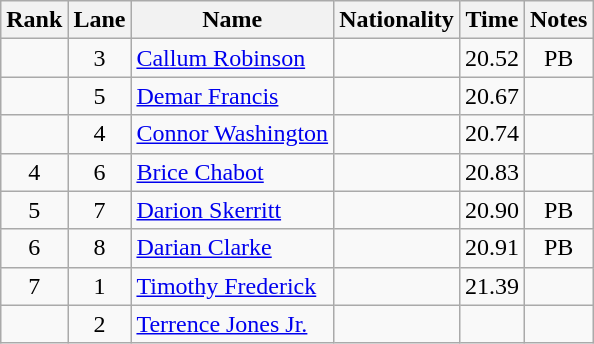<table class="wikitable sortable" style="text-align:center">
<tr>
<th>Rank</th>
<th>Lane</th>
<th>Name</th>
<th>Nationality</th>
<th>Time</th>
<th>Notes</th>
</tr>
<tr>
<td></td>
<td>3</td>
<td align=left><a href='#'>Callum Robinson</a></td>
<td align=left></td>
<td>20.52</td>
<td>PB</td>
</tr>
<tr>
<td></td>
<td>5</td>
<td align=left><a href='#'>Demar Francis</a></td>
<td align=left></td>
<td>20.67</td>
<td></td>
</tr>
<tr>
<td></td>
<td>4</td>
<td align=left><a href='#'>Connor Washington</a></td>
<td align=left></td>
<td>20.74</td>
<td></td>
</tr>
<tr>
<td>4</td>
<td>6</td>
<td align=left><a href='#'>Brice Chabot</a></td>
<td align=left></td>
<td>20.83</td>
<td></td>
</tr>
<tr>
<td>5</td>
<td>7</td>
<td align=left><a href='#'>Darion Skerritt</a></td>
<td align=left></td>
<td>20.90</td>
<td>PB</td>
</tr>
<tr>
<td>6</td>
<td>8</td>
<td align=left><a href='#'>Darian Clarke</a></td>
<td align=left></td>
<td>20.91</td>
<td>PB</td>
</tr>
<tr>
<td>7</td>
<td>1</td>
<td align=left><a href='#'>Timothy Frederick</a></td>
<td align=left></td>
<td>21.39</td>
<td></td>
</tr>
<tr>
<td></td>
<td>2</td>
<td align=left><a href='#'>Terrence Jones Jr.</a></td>
<td align=left></td>
<td></td>
<td></td>
</tr>
</table>
